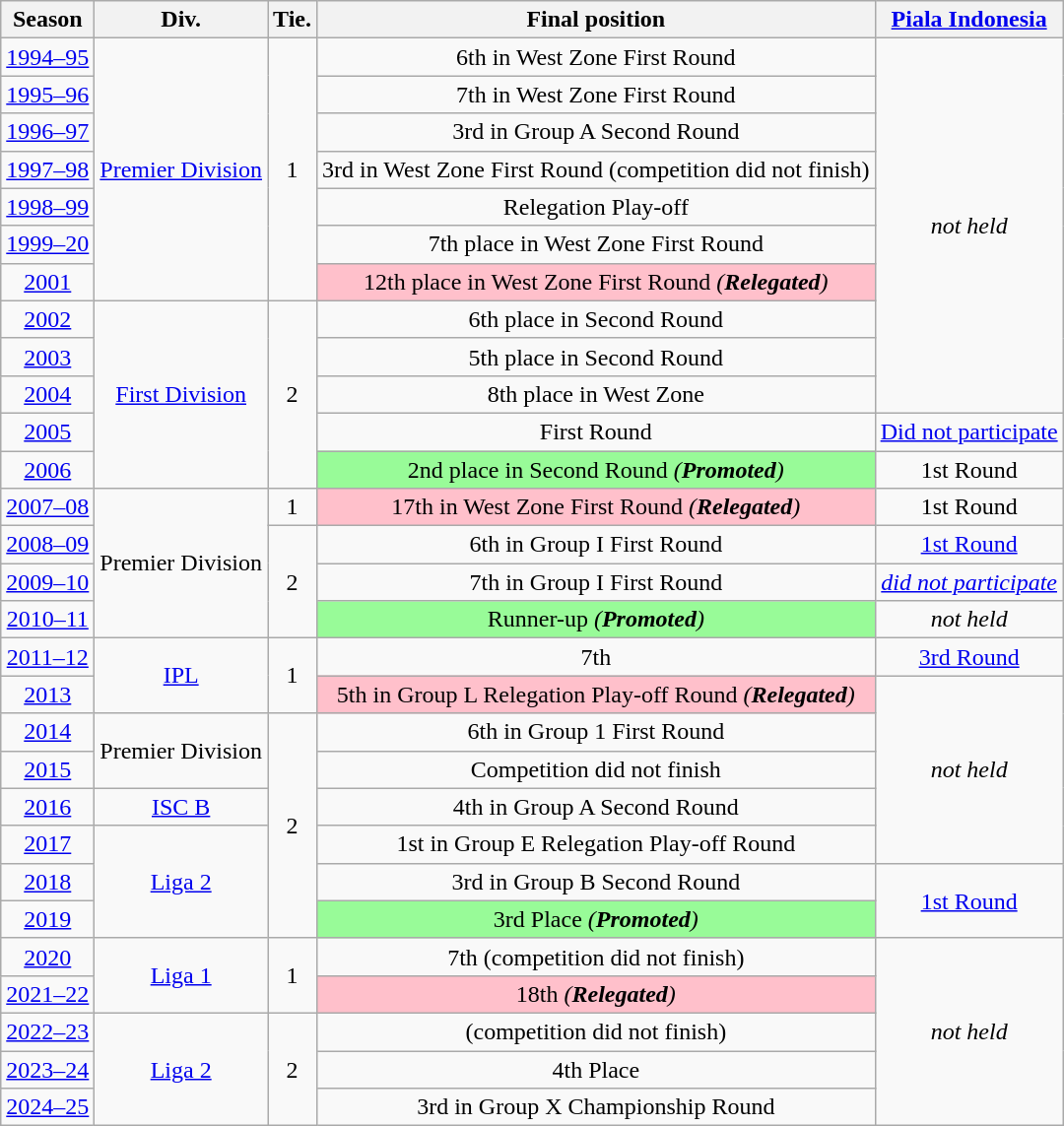<table class="wikitable" style="text-align:center">
<tr>
<th>Season</th>
<th>Div.</th>
<th>Tie.</th>
<th>Final position</th>
<th><a href='#'>Piala Indonesia</a></th>
</tr>
<tr>
<td><a href='#'>1994–95</a></td>
<td rowspan=7><a href='#'>Premier Division</a></td>
<td rowspan=7>1</td>
<td>6th in West Zone First Round</td>
<td rowspan=10><em>not held</em></td>
</tr>
<tr>
<td><a href='#'>1995–96</a></td>
<td>7th in West Zone First Round</td>
</tr>
<tr>
<td><a href='#'>1996–97</a></td>
<td>3rd in Group A Second Round</td>
</tr>
<tr>
<td><a href='#'>1997–98</a></td>
<td>3rd in West Zone First Round (competition did not finish)</td>
</tr>
<tr>
<td><a href='#'>1998–99</a></td>
<td>Relegation Play-off</td>
</tr>
<tr>
<td><a href='#'>1999–20</a></td>
<td>7th place in West Zone First Round</td>
</tr>
<tr>
<td><a href='#'>2001</a></td>
<td bgcolor="pink">12th place in West Zone First Round <em>(<strong>Relegated</strong>)</em></td>
</tr>
<tr>
<td><a href='#'>2002</a></td>
<td rowspan=5><a href='#'>First Division</a></td>
<td rowspan=5>2</td>
<td>6th place in Second Round</td>
</tr>
<tr>
<td><a href='#'>2003</a></td>
<td>5th place in Second Round</td>
</tr>
<tr>
<td><a href='#'>2004</a></td>
<td>8th place in West Zone</td>
</tr>
<tr>
<td><a href='#'>2005</a></td>
<td>First Round</td>
<td><a href='#'>Did not participate</a></td>
</tr>
<tr>
<td><a href='#'>2006</a></td>
<td bgcolor="palegreen">2nd place in Second Round <em>(<strong>Promoted</strong>)</em></td>
<td>1st Round</td>
</tr>
<tr>
<td><a href='#'>2007–08</a></td>
<td rowspan=4>Premier Division</td>
<td>1</td>
<td bgcolor="pink">17th in West Zone First Round <em>(<strong>Relegated</strong>)</em></td>
<td>1st Round</td>
</tr>
<tr>
<td><a href='#'>2008–09</a></td>
<td rowspan=3>2</td>
<td>6th in Group I First Round</td>
<td><a href='#'>1st Round</a></td>
</tr>
<tr>
<td><a href='#'>2009–10</a></td>
<td>7th in Group I First Round</td>
<td><em><a href='#'>did not participate</a></em></td>
</tr>
<tr>
<td><a href='#'>2010–11</a></td>
<td bgcolor="palegreen">Runner-up <em>(<strong>Promoted</strong>)</em></td>
<td><em>not held</em></td>
</tr>
<tr>
<td><a href='#'>2011–12</a></td>
<td rowspan=2><a href='#'>IPL</a></td>
<td rowspan=2>1</td>
<td>7th</td>
<td><a href='#'>3rd Round</a></td>
</tr>
<tr>
<td><a href='#'>2013</a></td>
<td bgcolor="pink">5th in Group L Relegation Play-off Round <em>(<strong>Relegated</strong>)</em></td>
<td rowspan=5><em>not held</em></td>
</tr>
<tr>
<td><a href='#'>2014</a></td>
<td rowspan=2>Premier Division</td>
<td rowspan=6>2</td>
<td>6th in Group 1 First Round</td>
</tr>
<tr>
<td><a href='#'>2015</a></td>
<td>Competition did not finish</td>
</tr>
<tr>
<td><a href='#'>2016</a></td>
<td><a href='#'>ISC B</a></td>
<td>4th in Group A Second Round</td>
</tr>
<tr>
<td><a href='#'>2017</a></td>
<td rowspan=3><a href='#'>Liga 2</a></td>
<td>1st in Group E Relegation Play-off Round</td>
</tr>
<tr>
<td><a href='#'>2018</a></td>
<td>3rd in Group B Second Round</td>
<td rowspan=2><a href='#'>1st Round</a></td>
</tr>
<tr>
<td><a href='#'>2019</a></td>
<td bgcolor="palegreen">3rd Place <em>(<strong>Promoted</strong>)</em></td>
</tr>
<tr>
<td><a href='#'>2020</a></td>
<td rowspan=2><a href='#'>Liga 1</a></td>
<td rowspan=2>1</td>
<td>7th (competition did not finish)</td>
<td rowspan=5><em>not held</em></td>
</tr>
<tr>
<td><a href='#'>2021–22</a></td>
<td bgcolor="pink">18th <em>(<strong>Relegated</strong>)</em></td>
</tr>
<tr>
<td><a href='#'>2022–23</a></td>
<td rowspan=3><a href='#'>Liga 2</a></td>
<td rowspan=3>2</td>
<td>(competition did not finish)</td>
</tr>
<tr>
<td><a href='#'>2023–24</a></td>
<td>4th Place</td>
</tr>
<tr>
<td><a href='#'>2024–25</a></td>
<td>3rd in Group X Championship Round</td>
</tr>
</table>
